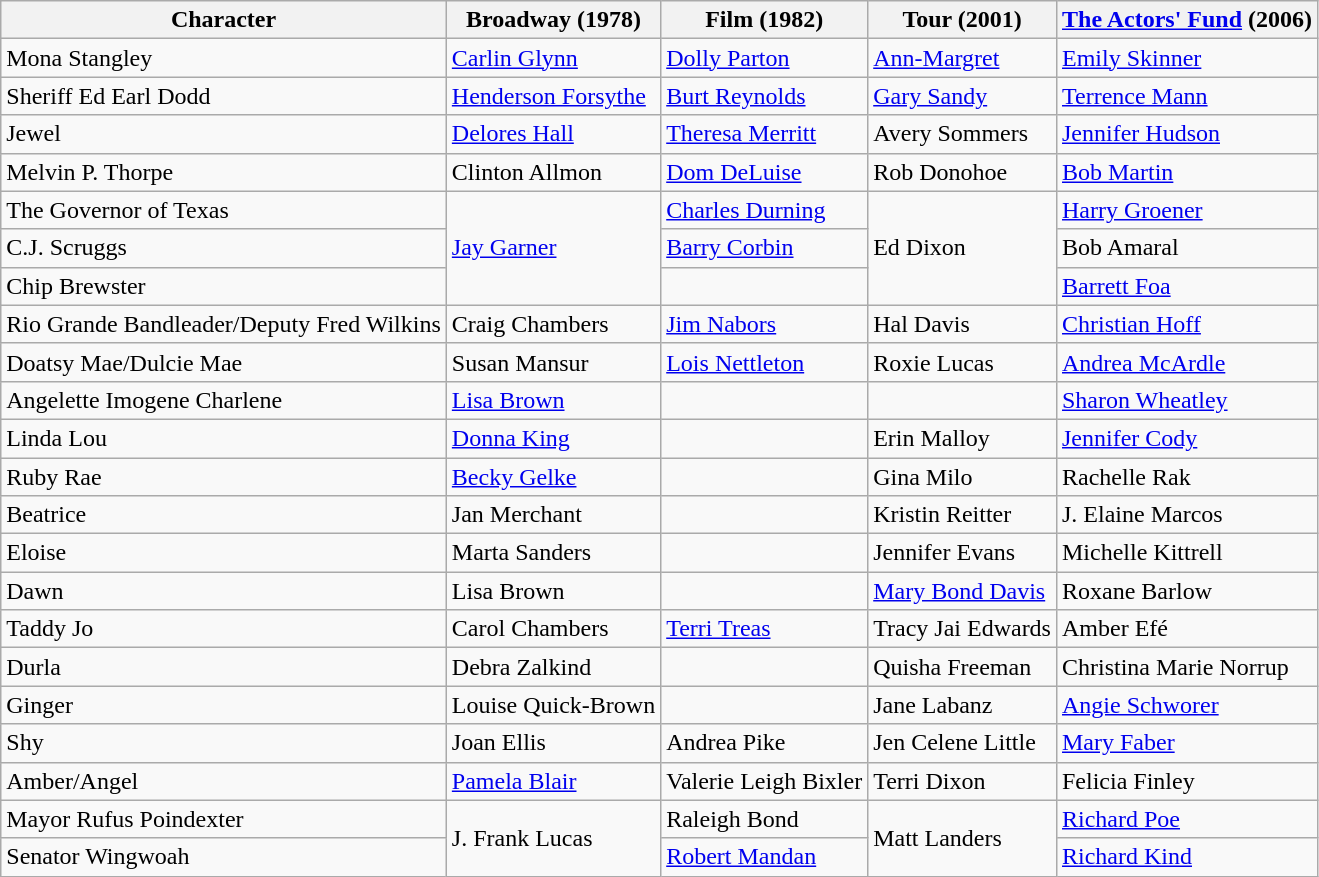<table class="wikitable">
<tr>
<th>Character</th>
<th>Broadway (1978)</th>
<th>Film (1982)</th>
<th>Tour (2001)</th>
<th><a href='#'>The Actors' Fund</a> (2006)</th>
</tr>
<tr>
<td>Mona Stangley</td>
<td><a href='#'>Carlin Glynn</a></td>
<td><a href='#'>Dolly Parton</a></td>
<td><a href='#'>Ann-Margret</a></td>
<td><a href='#'>Emily Skinner</a></td>
</tr>
<tr>
<td>Sheriff Ed Earl Dodd</td>
<td><a href='#'>Henderson Forsythe</a></td>
<td><a href='#'>Burt Reynolds</a></td>
<td><a href='#'>Gary Sandy</a></td>
<td><a href='#'>Terrence Mann</a></td>
</tr>
<tr>
<td>Jewel</td>
<td><a href='#'>Delores Hall</a></td>
<td><a href='#'>Theresa Merritt</a></td>
<td>Avery Sommers</td>
<td><a href='#'>Jennifer Hudson</a></td>
</tr>
<tr>
<td>Melvin P. Thorpe</td>
<td>Clinton Allmon</td>
<td><a href='#'>Dom DeLuise</a></td>
<td>Rob Donohoe</td>
<td><a href='#'>Bob Martin</a></td>
</tr>
<tr>
<td>The Governor of Texas</td>
<td rowspan="3"><a href='#'>Jay Garner</a></td>
<td><a href='#'>Charles Durning</a></td>
<td rowspan="3">Ed Dixon</td>
<td><a href='#'>Harry Groener</a></td>
</tr>
<tr>
<td>C.J. Scruggs</td>
<td><a href='#'>Barry Corbin</a></td>
<td>Bob Amaral</td>
</tr>
<tr>
<td>Chip Brewster</td>
<td></td>
<td><a href='#'>Barrett Foa</a></td>
</tr>
<tr>
<td>Rio Grande Bandleader/Deputy Fred Wilkins</td>
<td>Craig Chambers</td>
<td><a href='#'>Jim Nabors</a></td>
<td>Hal Davis</td>
<td><a href='#'>Christian Hoff</a></td>
</tr>
<tr>
<td>Doatsy Mae/Dulcie Mae</td>
<td>Susan Mansur</td>
<td><a href='#'>Lois Nettleton</a></td>
<td>Roxie Lucas</td>
<td><a href='#'>Andrea McArdle</a></td>
</tr>
<tr>
<td>Angelette Imogene Charlene</td>
<td><a href='#'>Lisa Brown</a></td>
<td></td>
<td></td>
<td><a href='#'>Sharon Wheatley</a></td>
</tr>
<tr>
<td>Linda Lou</td>
<td><a href='#'>Donna King</a></td>
<td></td>
<td>Erin Malloy</td>
<td><a href='#'>Jennifer Cody</a></td>
</tr>
<tr>
<td>Ruby Rae</td>
<td><a href='#'>Becky Gelke</a></td>
<td></td>
<td>Gina Milo</td>
<td>Rachelle Rak</td>
</tr>
<tr>
<td>Beatrice</td>
<td>Jan Merchant</td>
<td></td>
<td>Kristin Reitter</td>
<td>J. Elaine Marcos</td>
</tr>
<tr>
<td>Eloise</td>
<td>Marta Sanders</td>
<td></td>
<td>Jennifer Evans</td>
<td>Michelle Kittrell</td>
</tr>
<tr>
<td>Dawn</td>
<td>Lisa Brown</td>
<td></td>
<td><a href='#'>Mary Bond Davis</a></td>
<td>Roxane Barlow</td>
</tr>
<tr>
<td>Taddy Jo</td>
<td>Carol Chambers</td>
<td><a href='#'>Terri Treas</a></td>
<td>Tracy Jai Edwards</td>
<td>Amber Efé</td>
</tr>
<tr>
<td>Durla</td>
<td>Debra Zalkind</td>
<td></td>
<td>Quisha Freeman</td>
<td>Christina Marie Norrup</td>
</tr>
<tr>
<td>Ginger</td>
<td>Louise Quick-Brown</td>
<td></td>
<td>Jane Labanz</td>
<td><a href='#'>Angie Schworer</a></td>
</tr>
<tr>
<td>Shy</td>
<td>Joan Ellis</td>
<td>Andrea Pike</td>
<td>Jen Celene Little</td>
<td><a href='#'>Mary Faber</a></td>
</tr>
<tr>
<td>Amber/Angel</td>
<td><a href='#'>Pamela Blair</a></td>
<td>Valerie Leigh Bixler</td>
<td>Terri Dixon</td>
<td>Felicia Finley</td>
</tr>
<tr>
<td>Mayor Rufus Poindexter</td>
<td rowspan="2">J. Frank Lucas</td>
<td>Raleigh Bond</td>
<td rowspan="2">Matt Landers</td>
<td><a href='#'>Richard Poe</a></td>
</tr>
<tr>
<td>Senator Wingwoah</td>
<td><a href='#'>Robert Mandan</a></td>
<td><a href='#'>Richard Kind</a></td>
</tr>
</table>
